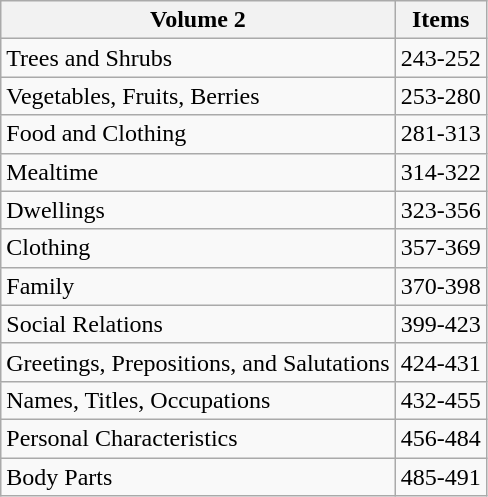<table class="wikitable">
<tr>
<th>Volume 2</th>
<th>Items</th>
</tr>
<tr>
<td>Trees and Shrubs</td>
<td>243-252</td>
</tr>
<tr>
<td>Vegetables, Fruits, Berries</td>
<td>253-280</td>
</tr>
<tr>
<td>Food and Clothing</td>
<td>281-313</td>
</tr>
<tr>
<td>Mealtime</td>
<td>314-322</td>
</tr>
<tr>
<td>Dwellings</td>
<td>323-356</td>
</tr>
<tr>
<td>Clothing</td>
<td>357-369</td>
</tr>
<tr>
<td>Family</td>
<td>370-398</td>
</tr>
<tr>
<td>Social Relations</td>
<td>399-423</td>
</tr>
<tr>
<td>Greetings, Prepositions, and Salutations</td>
<td>424-431</td>
</tr>
<tr>
<td>Names, Titles, Occupations</td>
<td>432-455</td>
</tr>
<tr>
<td>Personal Characteristics</td>
<td>456-484</td>
</tr>
<tr>
<td>Body Parts</td>
<td>485-491</td>
</tr>
</table>
